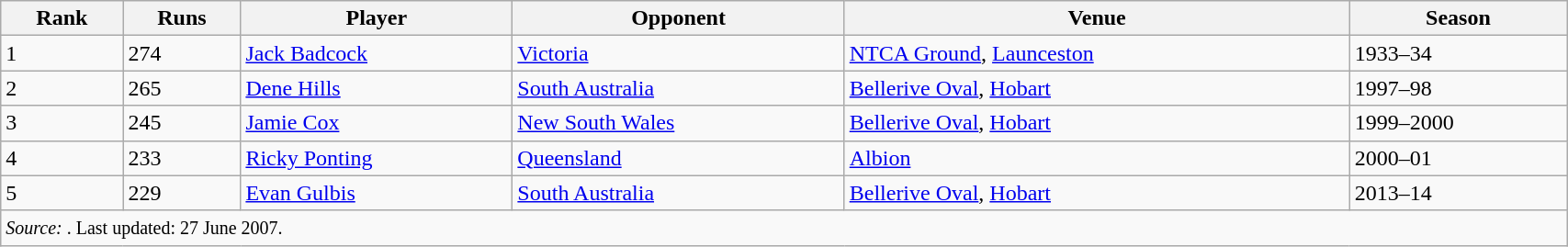<table class="wikitable" style="width:90%;">
<tr>
<th>Rank</th>
<th>Runs</th>
<th>Player</th>
<th>Opponent</th>
<th>Venue</th>
<th>Season</th>
</tr>
<tr>
<td>1</td>
<td>274</td>
<td><a href='#'>Jack Badcock</a></td>
<td><a href='#'>Victoria</a></td>
<td><a href='#'>NTCA Ground</a>, <a href='#'>Launceston</a></td>
<td>1933–34</td>
</tr>
<tr>
<td>2</td>
<td>265</td>
<td><a href='#'>Dene Hills</a></td>
<td><a href='#'>South Australia</a></td>
<td><a href='#'>Bellerive Oval</a>, <a href='#'>Hobart</a></td>
<td>1997–98</td>
</tr>
<tr>
<td>3</td>
<td>245</td>
<td><a href='#'>Jamie Cox</a></td>
<td><a href='#'>New South Wales</a></td>
<td><a href='#'>Bellerive Oval</a>, <a href='#'>Hobart</a></td>
<td>1999–2000</td>
</tr>
<tr>
<td>4</td>
<td>233</td>
<td><a href='#'>Ricky Ponting</a></td>
<td><a href='#'>Queensland</a></td>
<td><a href='#'>Albion</a></td>
<td>2000–01</td>
</tr>
<tr>
<td>5</td>
<td>229</td>
<td><a href='#'>Evan Gulbis</a></td>
<td><a href='#'>South Australia</a></td>
<td><a href='#'>Bellerive Oval</a>, <a href='#'>Hobart</a></td>
<td>2013–14</td>
</tr>
<tr>
<td colspan=6><small><em>Source: </em>. Last updated: 27 June 2007.</small></td>
</tr>
</table>
